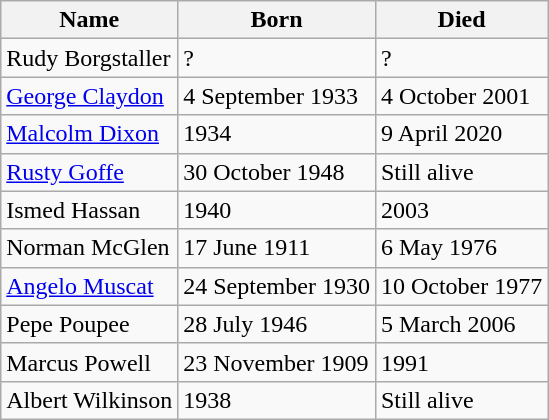<table class="wikitable">
<tr>
<th>Name</th>
<th>Born</th>
<th>Died</th>
</tr>
<tr>
<td>Rudy Borgstaller</td>
<td>?</td>
<td>?</td>
</tr>
<tr>
<td><a href='#'>George Claydon</a></td>
<td>4 September 1933</td>
<td>4 October 2001</td>
</tr>
<tr>
<td><a href='#'>Malcolm Dixon</a></td>
<td>1934</td>
<td>9 April 2020</td>
</tr>
<tr>
<td><a href='#'>Rusty Goffe</a></td>
<td>30 October 1948</td>
<td>Still alive</td>
</tr>
<tr>
<td>Ismed Hassan</td>
<td>1940</td>
<td>2003</td>
</tr>
<tr>
<td>Norman McGlen</td>
<td>17 June 1911</td>
<td>6 May 1976</td>
</tr>
<tr>
<td><a href='#'>Angelo Muscat</a></td>
<td>24 September 1930</td>
<td>10 October 1977</td>
</tr>
<tr>
<td>Pepe Poupee</td>
<td>28 July 1946</td>
<td>5 March 2006</td>
</tr>
<tr>
<td>Marcus Powell</td>
<td>23 November 1909</td>
<td>1991</td>
</tr>
<tr>
<td>Albert Wilkinson</td>
<td>1938</td>
<td>Still alive</td>
</tr>
</table>
